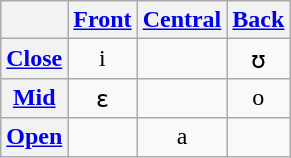<table class="wikitable" style="text-align:center">
<tr>
<th></th>
<th><a href='#'>Front</a></th>
<th><a href='#'>Central</a></th>
<th><a href='#'>Back</a></th>
</tr>
<tr align="center">
<th><a href='#'>Close</a></th>
<td>i</td>
<td></td>
<td>ʊ</td>
</tr>
<tr align="center">
<th><a href='#'>Mid</a></th>
<td>ɛ</td>
<td></td>
<td>o</td>
</tr>
<tr align="center">
<th><a href='#'>Open</a></th>
<td></td>
<td>a</td>
<td></td>
</tr>
</table>
